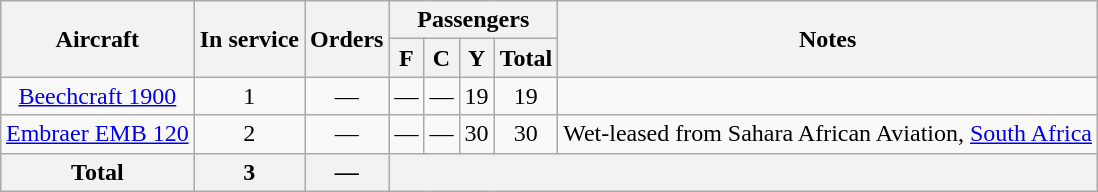<table class="wikitable" style="margin:0.5em auto;text-align:center">
<tr>
<th rowspan="2">Aircraft</th>
<th rowspan="2">In service</th>
<th rowspan="2">Orders</th>
<th colspan="4">Passengers</th>
<th rowspan="2">Notes</th>
</tr>
<tr>
<th><abbr>F</abbr></th>
<th><abbr>C</abbr></th>
<th><abbr>Y</abbr></th>
<th>Total</th>
</tr>
<tr>
<td><a href='#'>Beechcraft 1900</a></td>
<td>1</td>
<td>—</td>
<td>—</td>
<td>—</td>
<td>19</td>
<td>19</td>
<td></td>
</tr>
<tr>
<td><a href='#'>Embraer EMB 120</a></td>
<td>2</td>
<td>—</td>
<td>—</td>
<td>—</td>
<td>30</td>
<td>30</td>
<td>Wet-leased from Sahara African Aviation, <a href='#'>South Africa</a></td>
</tr>
<tr>
<th>Total</th>
<th>3</th>
<th>—</th>
<th colspan="5"></th>
</tr>
</table>
